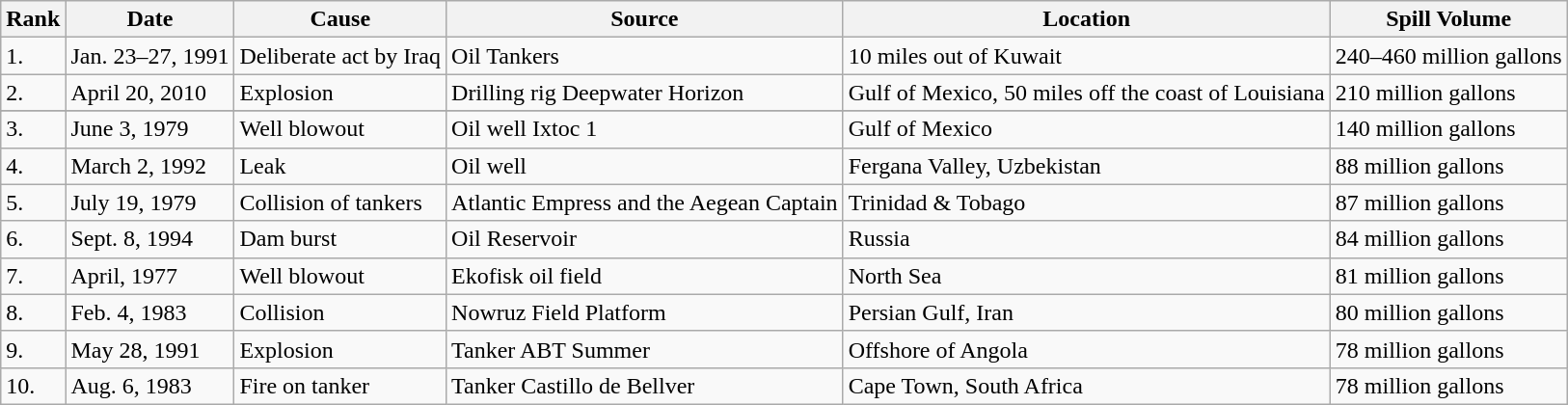<table class="wikitable">
<tr>
<th>Rank</th>
<th>Date</th>
<th>Cause</th>
<th>Source</th>
<th>Location</th>
<th>Spill Volume</th>
</tr>
<tr>
<td>1.</td>
<td>Jan. 23–27, 1991</td>
<td>Deliberate act by Iraq</td>
<td>Oil Tankers</td>
<td>10 miles out of Kuwait</td>
<td>240–460 million gallons</td>
</tr>
<tr>
<td>2.</td>
<td>April 20, 2010</td>
<td>Explosion</td>
<td>Drilling rig Deepwater Horizon</td>
<td>Gulf of Mexico, 50 miles off the coast of Louisiana</td>
<td>210 million gallons</td>
</tr>
<tr .>
</tr>
<tr>
<td>3.</td>
<td>June 3, 1979</td>
<td>Well blowout</td>
<td>Oil well Ixtoc 1</td>
<td>Gulf of Mexico</td>
<td>140 million gallons</td>
</tr>
<tr>
<td>4.</td>
<td>March 2, 1992</td>
<td>Leak</td>
<td>Oil well</td>
<td>Fergana Valley, Uzbekistan</td>
<td>88 million gallons</td>
</tr>
<tr>
<td>5.</td>
<td>July 19, 1979</td>
<td>Collision of tankers</td>
<td>Atlantic Empress and the Aegean Captain</td>
<td>Trinidad & Tobago</td>
<td>87 million gallons</td>
</tr>
<tr>
<td>6.</td>
<td>Sept. 8, 1994</td>
<td>Dam burst</td>
<td>Oil Reservoir</td>
<td>Russia</td>
<td>84 million gallons</td>
</tr>
<tr>
<td>7.</td>
<td>April, 1977</td>
<td>Well blowout</td>
<td>Ekofisk oil field</td>
<td>North Sea</td>
<td>81 million gallons</td>
</tr>
<tr>
<td>8.</td>
<td>Feb. 4, 1983</td>
<td>Collision</td>
<td>Nowruz Field Platform</td>
<td>Persian Gulf, Iran</td>
<td>80 million gallons</td>
</tr>
<tr>
<td>9.</td>
<td>May 28, 1991</td>
<td>Explosion</td>
<td>Tanker ABT Summer</td>
<td>Offshore of Angola</td>
<td>78 million gallons</td>
</tr>
<tr>
<td>10.</td>
<td>Aug. 6, 1983</td>
<td>Fire on tanker</td>
<td>Tanker Castillo de Bellver</td>
<td>Cape Town, South Africa</td>
<td>78 million gallons</td>
</tr>
</table>
